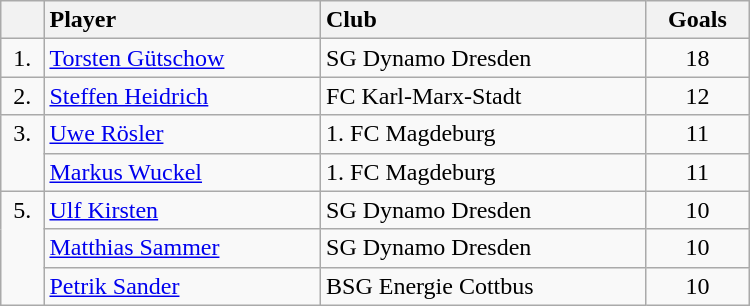<table class="wikitable" width="500">
<tr>
<th></th>
<th style="text-align:left">Player</th>
<th style="text-align:left">Club</th>
<th>Goals</th>
</tr>
<tr>
<td style="text-align:center">1.</td>
<td><a href='#'>Torsten Gütschow</a></td>
<td>SG Dynamo Dresden</td>
<td style="text-align:center">18</td>
</tr>
<tr>
<td style="text-align:center">2.</td>
<td><a href='#'>Steffen Heidrich</a></td>
<td>FC Karl-Marx-Stadt</td>
<td style="text-align:center">12</td>
</tr>
<tr>
<td valign="top" rowspan="2" style="text-align:center">3.</td>
<td><a href='#'>Uwe Rösler</a></td>
<td>1. FC Magdeburg</td>
<td style="text-align:center">11</td>
</tr>
<tr>
<td><a href='#'>Markus Wuckel</a></td>
<td>1. FC Magdeburg</td>
<td style="text-align:center">11</td>
</tr>
<tr>
<td valign="top" rowspan="3" style="text-align:center">5.</td>
<td><a href='#'>Ulf Kirsten</a></td>
<td>SG Dynamo Dresden</td>
<td style="text-align:center">10</td>
</tr>
<tr>
<td><a href='#'>Matthias Sammer</a></td>
<td>SG Dynamo Dresden</td>
<td style="text-align:center">10</td>
</tr>
<tr>
<td><a href='#'>Petrik Sander</a></td>
<td>BSG Energie Cottbus</td>
<td style="text-align:center">10</td>
</tr>
</table>
